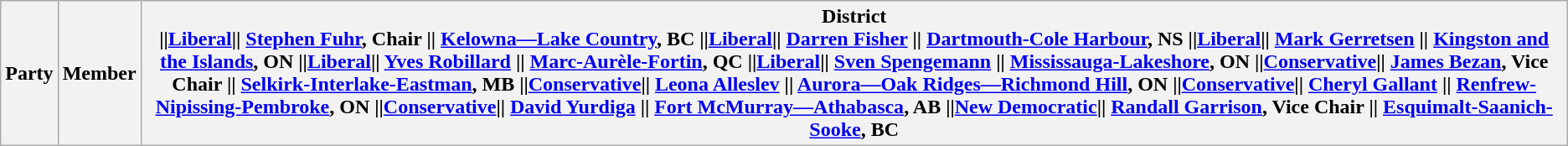<table class="wikitable">
<tr>
<th colspan="2">Party</th>
<th>Member</th>
<th>District<br>||<a href='#'>Liberal</a>|| <a href='#'>Stephen Fuhr</a>, Chair || <a href='#'>Kelowna—Lake Country</a>, BC
||<a href='#'>Liberal</a>|| <a href='#'>Darren Fisher</a>  || <a href='#'>Dartmouth-Cole Harbour</a>, NS
||<a href='#'>Liberal</a>|| <a href='#'>Mark Gerretsen</a>  || <a href='#'>Kingston and the Islands</a>, ON
||<a href='#'>Liberal</a>|| <a href='#'>Yves Robillard</a> || <a href='#'>Marc-Aurèle-Fortin</a>, QC
||<a href='#'>Liberal</a>|| <a href='#'>Sven Spengemann</a> || <a href='#'>Mississauga-Lakeshore</a>, ON
||<a href='#'>Conservative</a>|| <a href='#'>James Bezan</a>, Vice Chair || <a href='#'>Selkirk-Interlake-Eastman</a>, MB
||<a href='#'>Conservative</a>|| <a href='#'>Leona Alleslev</a> || <a href='#'>Aurora—Oak Ridges—Richmond Hill</a>, ON
||<a href='#'>Conservative</a>|| <a href='#'>Cheryl Gallant</a> || <a href='#'>Renfrew-Nipissing-Pembroke</a>, ON
||<a href='#'>Conservative</a>|| <a href='#'>David Yurdiga</a> || <a href='#'>Fort McMurray—Athabasca</a>, AB
||<a href='#'>New Democratic</a>|| <a href='#'>Randall Garrison</a>, Vice Chair || <a href='#'>Esquimalt-Saanich-Sooke</a>, BC</th>
</tr>
</table>
